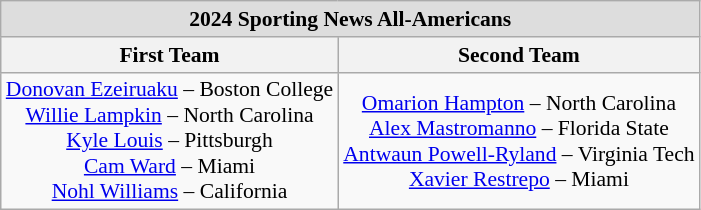<table class="wikitable" style="white-space:nowrap; text-align:center; font-size:90%;">
<tr>
<td colspan="7" style="text-align:center; background:#ddd;"><strong>2024 Sporting News All-Americans</strong></td>
</tr>
<tr>
<th>First Team</th>
<th>Second Team</th>
</tr>
<tr>
<td><a href='#'>Donovan Ezeiruaku</a> – Boston College<br><a href='#'>Willie Lampkin</a> – North Carolina<br><a href='#'>Kyle Louis</a> – Pittsburgh<br><a href='#'>Cam Ward</a> – Miami<br><a href='#'>Nohl Williams</a> – California</td>
<td><a href='#'>Omarion Hampton</a> – North Carolina<br><a href='#'>Alex Mastromanno</a> – Florida State<br><a href='#'>Antwaun Powell-Ryland</a> – Virginia Tech<br><a href='#'>Xavier Restrepo</a> – Miami</td>
</tr>
</table>
